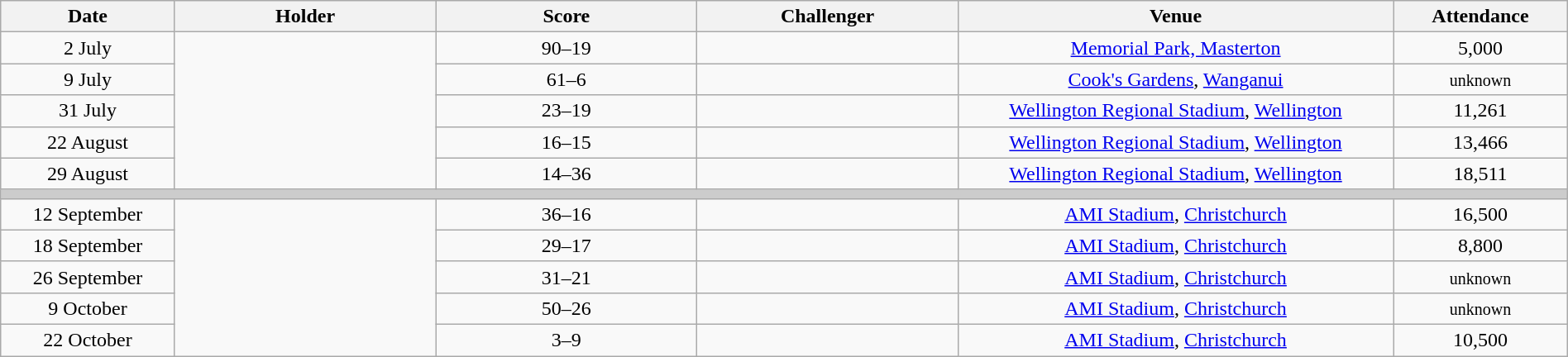<table class="wikitable" style="text-align:center" width=100%>
<tr>
<th width=10%>Date</th>
<th width=15%>Holder</th>
<th width=15%>Score</th>
<th width=15%>Challenger</th>
<th width=25%>Venue</th>
<th width=10%>Attendance</th>
</tr>
<tr>
<td>2 July</td>
<td rowspan=5></td>
<td>90–19</td>
<td align=left></td>
<td><a href='#'>Memorial Park, Masterton</a></td>
<td>5,000</td>
</tr>
<tr>
<td>9 July</td>
<td>61–6</td>
<td align=left></td>
<td><a href='#'>Cook's Gardens</a>, <a href='#'>Wanganui</a></td>
<td><small>unknown</small></td>
</tr>
<tr>
<td>31 July</td>
<td>23–19</td>
<td align=left></td>
<td><a href='#'>Wellington Regional Stadium</a>, <a href='#'>Wellington</a></td>
<td>11,261</td>
</tr>
<tr>
<td>22 August</td>
<td>16–15</td>
<td align=left></td>
<td><a href='#'>Wellington Regional Stadium</a>, <a href='#'>Wellington</a></td>
<td>13,466</td>
</tr>
<tr>
<td>29 August</td>
<td>14–36</td>
<td align=left></td>
<td><a href='#'>Wellington Regional Stadium</a>, <a href='#'>Wellington</a></td>
<td>18,511</td>
</tr>
<tr>
<td colspan=6 bgcolor=#cccccc></td>
</tr>
<tr>
<td>12 September</td>
<td rowspan=5></td>
<td>36–16</td>
<td align=left></td>
<td><a href='#'>AMI Stadium</a>, <a href='#'>Christchurch</a></td>
<td>16,500</td>
</tr>
<tr>
<td>18 September</td>
<td>29–17</td>
<td align=left></td>
<td><a href='#'>AMI Stadium</a>, <a href='#'>Christchurch</a></td>
<td>8,800</td>
</tr>
<tr>
<td>26 September</td>
<td>31–21</td>
<td align=left></td>
<td><a href='#'>AMI Stadium</a>, <a href='#'>Christchurch</a></td>
<td><small>unknown</small></td>
</tr>
<tr>
<td>9 October</td>
<td>50–26</td>
<td align=left></td>
<td><a href='#'>AMI Stadium</a>, <a href='#'>Christchurch</a></td>
<td><small>unknown</small></td>
</tr>
<tr>
<td>22 October</td>
<td>3–9</td>
<td align=left></td>
<td><a href='#'>AMI Stadium</a>, <a href='#'>Christchurch</a></td>
<td>10,500</td>
</tr>
</table>
